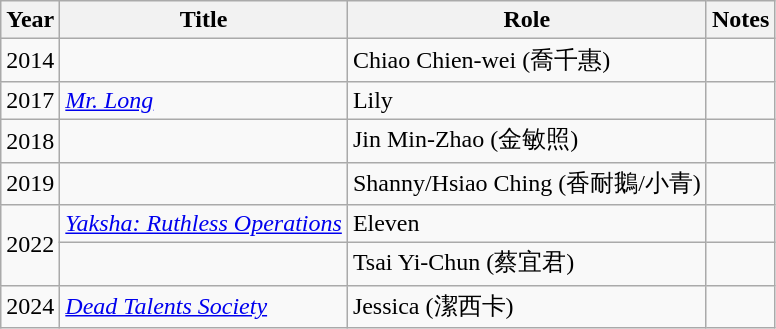<table class="wikitable">
<tr>
<th>Year</th>
<th>Title</th>
<th>Role</th>
<th>Notes</th>
</tr>
<tr>
<td>2014</td>
<td><em></em></td>
<td>Chiao Chien-wei (喬千惠)</td>
<td></td>
</tr>
<tr>
<td>2017</td>
<td><em><a href='#'>Mr. Long</a></em></td>
<td>Lily</td>
<td></td>
</tr>
<tr>
<td>2018</td>
<td><em></em></td>
<td>Jin Min-Zhao (金敏照)</td>
<td></td>
</tr>
<tr>
<td>2019</td>
<td><em></em></td>
<td>Shanny/Hsiao Ching (香耐鵝/小青)</td>
<td></td>
</tr>
<tr>
<td rowspan="2">2022</td>
<td><em><a href='#'>Yaksha: Ruthless Operations</a></em></td>
<td>Eleven</td>
<td></td>
</tr>
<tr>
<td><em></em></td>
<td>Tsai Yi-Chun (蔡宜君)</td>
<td></td>
</tr>
<tr>
<td>2024</td>
<td><em><a href='#'>Dead Talents Society</a></em></td>
<td>Jessica (潔西卡)</td>
<td></td>
</tr>
</table>
